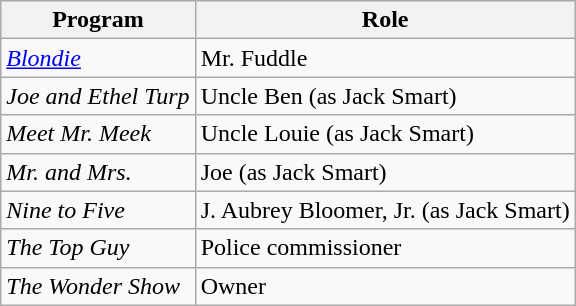<table class="wikitable">
<tr>
<th>Program</th>
<th>Role</th>
</tr>
<tr>
<td><em><a href='#'>Blondie</a></em></td>
<td>Mr. Fuddle</td>
</tr>
<tr>
<td><em>Joe and Ethel Turp</em></td>
<td>Uncle Ben (as Jack Smart)</td>
</tr>
<tr>
<td><em>Meet Mr. Meek</em></td>
<td>Uncle Louie (as Jack Smart)</td>
</tr>
<tr>
<td><em>Mr. and Mrs.</em></td>
<td>Joe (as Jack Smart)</td>
</tr>
<tr>
<td><em>Nine to Five</em></td>
<td>J. Aubrey Bloomer, Jr. (as Jack Smart)</td>
</tr>
<tr>
<td><em>The Top Guy</em></td>
<td>Police commissioner</td>
</tr>
<tr>
<td><em>The Wonder Show</em></td>
<td>Owner</td>
</tr>
</table>
